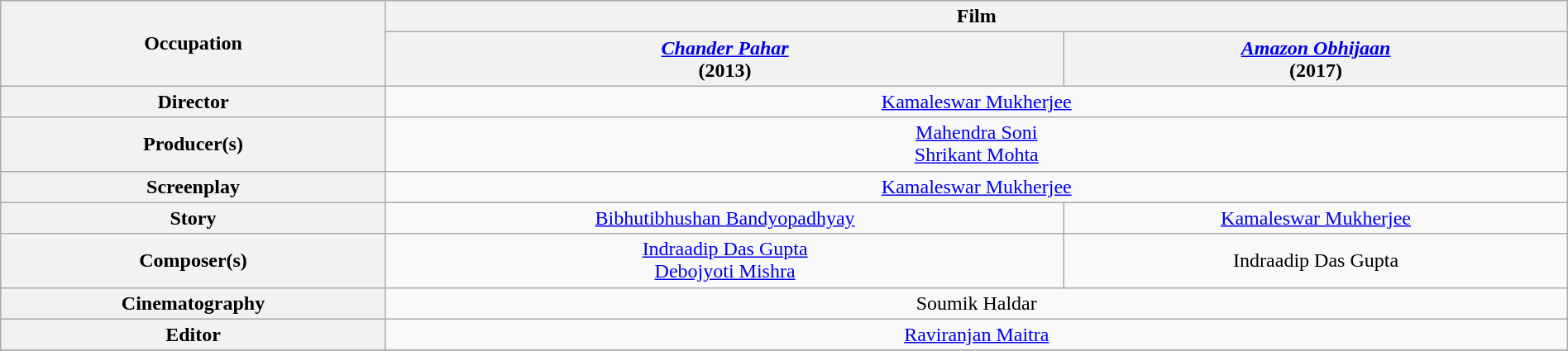<table class="wikitable" style="text-align:center;" width="100%">
<tr>
<th rowspan="2">Occupation</th>
<th colspan="2">Film</th>
</tr>
<tr>
<th width:10%;"><em><a href='#'>Chander Pahar</a></em> <br>(2013)</th>
<th width:10%;"><em><a href='#'>Amazon Obhijaan</a></em> <br>(2017)</th>
</tr>
<tr>
<th>Director</th>
<td colspan="2"><a href='#'>Kamaleswar Mukherjee</a></td>
</tr>
<tr>
<th>Producer(s)</th>
<td colspan="2"><a href='#'>Mahendra Soni</a><br><a href='#'>Shrikant Mohta</a></td>
</tr>
<tr>
<th>Screenplay</th>
<td colspan="2"><a href='#'>Kamaleswar Mukherjee</a></td>
</tr>
<tr>
<th>Story</th>
<td><a href='#'>Bibhutibhushan Bandyopadhyay</a></td>
<td><a href='#'>Kamaleswar Mukherjee</a></td>
</tr>
<tr>
<th>Composer(s)</th>
<td><a href='#'>Indraadip Das Gupta</a><br><a href='#'>Debojyoti Mishra</a></td>
<td>Indraadip Das Gupta</td>
</tr>
<tr>
<th>Cinematography</th>
<td colspan="2">Soumik Haldar</td>
</tr>
<tr>
<th>Editor</th>
<td colspan="2"><a href='#'>Raviranjan Maitra</a></td>
</tr>
<tr>
</tr>
</table>
